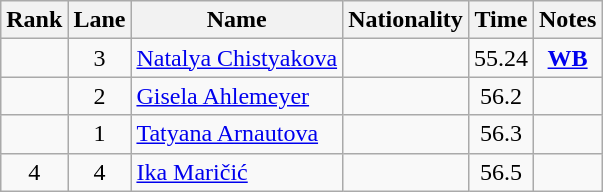<table class="wikitable sortable" style="text-align:center">
<tr>
<th>Rank</th>
<th>Lane</th>
<th>Name</th>
<th>Nationality</th>
<th>Time</th>
<th>Notes</th>
</tr>
<tr>
<td></td>
<td>3</td>
<td align="left"><a href='#'>Natalya Chistyakova</a></td>
<td align=left></td>
<td>55.24</td>
<td><strong><a href='#'>WB</a></strong></td>
</tr>
<tr>
<td></td>
<td>2</td>
<td align="left"><a href='#'>Gisela Ahlemeyer</a></td>
<td align=left></td>
<td>56.2</td>
<td></td>
</tr>
<tr>
<td></td>
<td>1</td>
<td align="left"><a href='#'>Tatyana Arnautova</a></td>
<td align=left></td>
<td>56.3</td>
<td></td>
</tr>
<tr>
<td>4</td>
<td>4</td>
<td align="left"><a href='#'>Ika Maričić</a></td>
<td align=left></td>
<td>56.5</td>
<td></td>
</tr>
</table>
